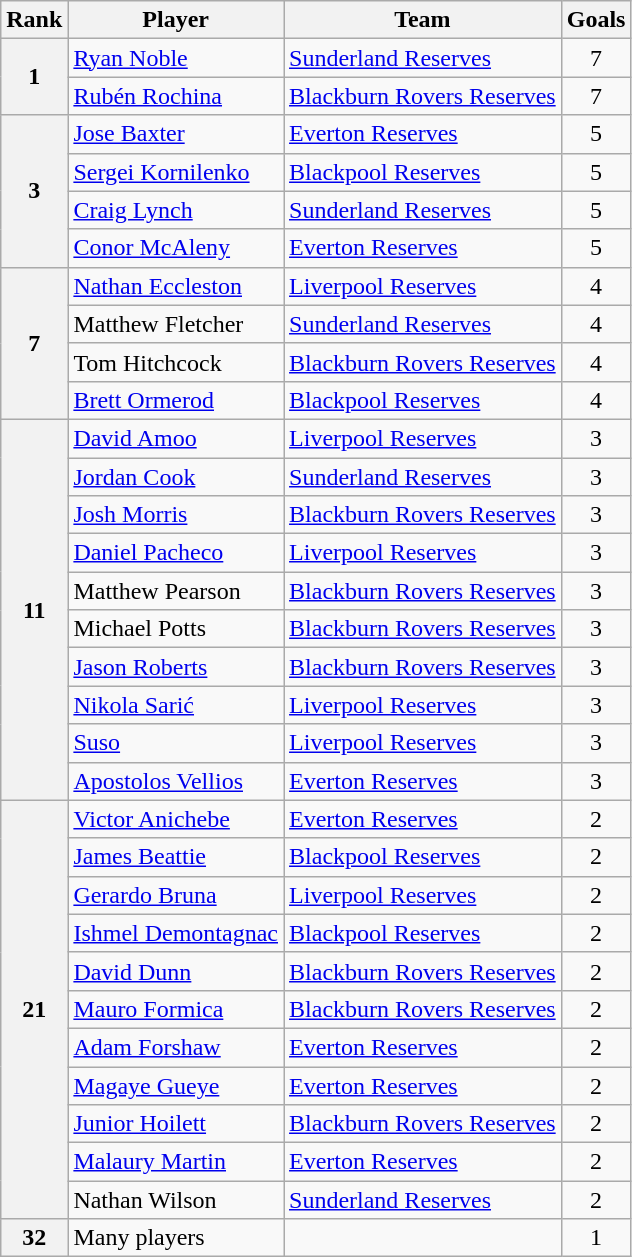<table class="wikitable" style="text-align:center">
<tr>
<th>Rank</th>
<th>Player</th>
<th>Team</th>
<th>Goals</th>
</tr>
<tr>
<th rowspan="2">1</th>
<td align="left"> <a href='#'>Ryan Noble</a></td>
<td align="left"><a href='#'>Sunderland Reserves</a></td>
<td>7</td>
</tr>
<tr>
<td align="left"> <a href='#'>Rubén Rochina</a></td>
<td align="left"><a href='#'>Blackburn Rovers Reserves</a></td>
<td>7</td>
</tr>
<tr>
<th rowspan="4">3</th>
<td align="left"> <a href='#'>Jose Baxter</a></td>
<td align="left"><a href='#'>Everton Reserves</a></td>
<td>5</td>
</tr>
<tr>
<td align="left"> <a href='#'>Sergei Kornilenko</a></td>
<td align="left"><a href='#'>Blackpool Reserves</a></td>
<td>5</td>
</tr>
<tr>
<td align="left"> <a href='#'>Craig Lynch</a></td>
<td align="left"><a href='#'>Sunderland Reserves</a></td>
<td>5</td>
</tr>
<tr>
<td align="left"> <a href='#'>Conor McAleny</a></td>
<td align="left"><a href='#'>Everton Reserves</a></td>
<td>5</td>
</tr>
<tr>
<th rowspan="4">7</th>
<td align="left"> <a href='#'>Nathan Eccleston</a></td>
<td align="left"><a href='#'>Liverpool Reserves</a></td>
<td>4</td>
</tr>
<tr>
<td align="left"> Matthew Fletcher</td>
<td align="left"><a href='#'>Sunderland Reserves</a></td>
<td>4</td>
</tr>
<tr>
<td align="left"> Tom Hitchcock</td>
<td align="left"><a href='#'>Blackburn Rovers Reserves</a></td>
<td>4</td>
</tr>
<tr>
<td align="left"> <a href='#'>Brett Ormerod</a></td>
<td align="left"><a href='#'>Blackpool Reserves</a></td>
<td>4</td>
</tr>
<tr>
<th rowspan="10">11</th>
<td align="left"> <a href='#'>David Amoo</a></td>
<td align="left"><a href='#'>Liverpool Reserves</a></td>
<td>3</td>
</tr>
<tr>
<td align="left"> <a href='#'>Jordan Cook</a></td>
<td align="left"><a href='#'>Sunderland Reserves</a></td>
<td>3</td>
</tr>
<tr>
<td align="left"> <a href='#'>Josh Morris</a></td>
<td align="left"><a href='#'>Blackburn Rovers Reserves</a></td>
<td>3</td>
</tr>
<tr>
<td align="left"> <a href='#'>Daniel Pacheco</a></td>
<td align="left"><a href='#'>Liverpool Reserves</a></td>
<td>3</td>
</tr>
<tr>
<td align="left"> Matthew Pearson</td>
<td align="left"><a href='#'>Blackburn Rovers Reserves</a></td>
<td>3</td>
</tr>
<tr>
<td align="left"> Michael Potts</td>
<td align="left"><a href='#'>Blackburn Rovers Reserves</a></td>
<td>3</td>
</tr>
<tr>
<td align="left"> <a href='#'>Jason Roberts</a></td>
<td align="left"><a href='#'>Blackburn Rovers Reserves</a></td>
<td>3</td>
</tr>
<tr>
<td align="left"> <a href='#'>Nikola Sarić</a></td>
<td align="left"><a href='#'>Liverpool Reserves</a></td>
<td>3</td>
</tr>
<tr>
<td align="left"> <a href='#'>Suso</a></td>
<td align="left"><a href='#'>Liverpool Reserves</a></td>
<td>3</td>
</tr>
<tr>
<td align="left"> <a href='#'>Apostolos Vellios</a></td>
<td align="left"><a href='#'>Everton Reserves</a></td>
<td>3</td>
</tr>
<tr>
<th rowspan="11">21</th>
<td align="left"> <a href='#'>Victor Anichebe</a></td>
<td align="left"><a href='#'>Everton Reserves</a></td>
<td>2</td>
</tr>
<tr>
<td align="left"> <a href='#'>James Beattie</a></td>
<td align="left"><a href='#'>Blackpool Reserves</a></td>
<td>2</td>
</tr>
<tr>
<td align="left"> <a href='#'>Gerardo Bruna</a></td>
<td align="left"><a href='#'>Liverpool Reserves</a></td>
<td>2</td>
</tr>
<tr>
<td align="left"> <a href='#'>Ishmel Demontagnac</a></td>
<td align="left"><a href='#'>Blackpool Reserves</a></td>
<td>2</td>
</tr>
<tr>
<td align="left"> <a href='#'>David Dunn</a></td>
<td align="left"><a href='#'>Blackburn Rovers Reserves</a></td>
<td>2</td>
</tr>
<tr>
<td align="left"> <a href='#'>Mauro Formica</a></td>
<td align="left"><a href='#'>Blackburn Rovers Reserves</a></td>
<td>2</td>
</tr>
<tr>
<td align="left"> <a href='#'>Adam Forshaw</a></td>
<td align="left"><a href='#'>Everton Reserves</a></td>
<td>2</td>
</tr>
<tr>
<td align="left"> <a href='#'>Magaye Gueye</a></td>
<td align="left"><a href='#'>Everton Reserves</a></td>
<td>2</td>
</tr>
<tr>
<td align="left"> <a href='#'>Junior Hoilett</a></td>
<td align="left"><a href='#'>Blackburn Rovers Reserves</a></td>
<td>2</td>
</tr>
<tr>
<td align="left"> <a href='#'>Malaury Martin</a></td>
<td align="left"><a href='#'>Everton Reserves</a></td>
<td>2</td>
</tr>
<tr>
<td align="left"> Nathan Wilson</td>
<td align="left"><a href='#'>Sunderland Reserves</a></td>
<td>2</td>
</tr>
<tr>
<th>32</th>
<td align="left">Many players</td>
<td align="left"></td>
<td>1</td>
</tr>
</table>
